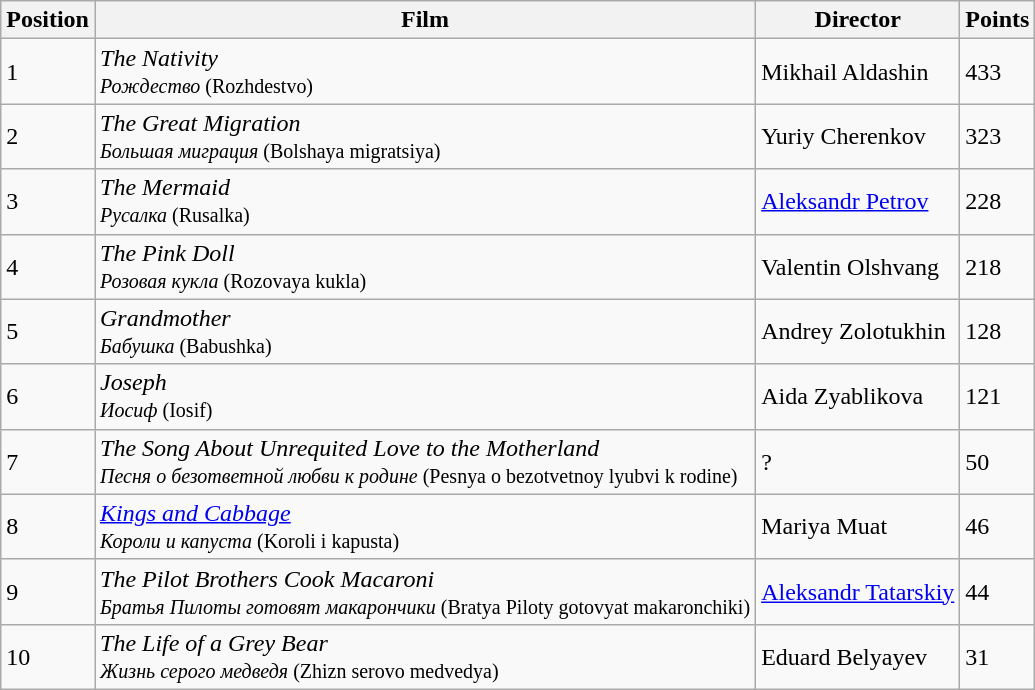<table class="wikitable">
<tr>
<th>Position</th>
<th>Film</th>
<th>Director</th>
<th>Points</th>
</tr>
<tr>
<td>1</td>
<td><em>The Nativity</em><br><small><em>Рождество</em> (Rozhdestvo)</small></td>
<td>Mikhail Aldashin</td>
<td>433</td>
</tr>
<tr>
<td>2</td>
<td><em>The Great Migration</em><br><small><em>Большая миграция</em> (Bolshaya migratsiya)</small></td>
<td>Yuriy Cherenkov</td>
<td>323</td>
</tr>
<tr>
<td>3</td>
<td><em>The Mermaid</em><br><small><em>Русалка</em> (Rusalka)</small></td>
<td><a href='#'>Aleksandr Petrov</a></td>
<td>228</td>
</tr>
<tr>
<td>4</td>
<td><em>The Pink Doll</em><br><small><em>Розовая кукла</em> (Rozovaya kukla)</small></td>
<td>Valentin Olshvang</td>
<td>218</td>
</tr>
<tr>
<td>5</td>
<td><em>Grandmother</em><br><small><em>Бабушка</em> (Babushka)</small></td>
<td>Andrey Zolotukhin</td>
<td>128</td>
</tr>
<tr>
<td>6</td>
<td><em>Joseph</em><br><small><em>Иосиф</em> (Iosif)</small></td>
<td>Aida Zyablikova</td>
<td>121</td>
</tr>
<tr>
<td>7</td>
<td><em>The Song About Unrequited Love to the Motherland</em><br><small><em>Песня о безответной любви к родине</em> (Pesnya o bezotvetnoy lyubvi k rodine)</small></td>
<td>?</td>
<td>50</td>
</tr>
<tr>
<td>8</td>
<td><em><a href='#'>Kings and Cabbage</a></em> <br><small><em>Короли и капуста</em> (Koroli i kapusta)</small></td>
<td>Mariya Muat</td>
<td>46</td>
</tr>
<tr>
<td>9</td>
<td><em>The Pilot Brothers Cook Macaroni</em> <br><small><em>Братья Пилоты готовят макарончики</em> (Bratya Piloty gotovyat makaronchiki)</small></td>
<td><a href='#'>Aleksandr Tatarskiy</a></td>
<td>44</td>
</tr>
<tr>
<td>10</td>
<td><em>The Life of a Grey Bear</em><br> <small><em>Жизнь серого медведя</em> (Zhizn serovo medvedya)</small></td>
<td>Eduard Belyayev</td>
<td>31</td>
</tr>
</table>
